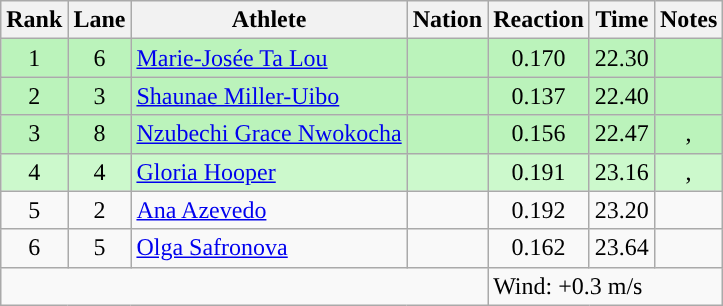<table class="wikitable sortable" style="text-align:center">
<tr>
<th>Rank</th>
<th>Lane</th>
<th>Athlete</th>
<th>Nation</th>
<th>Reaction</th>
<th>Time</th>
<th>Notes</th>
</tr>
<tr bgcolor="#bbf3bb">
<td>1</td>
<td>6</td>
<td align="left"><a href='#'>Marie-Josée Ta Lou</a></td>
<td align="left"></td>
<td>0.170</td>
<td>22.30</td>
<td></td>
</tr>
<tr bgcolor="#bbf3bb">
<td>2</td>
<td>3</td>
<td align="left"><a href='#'>Shaunae Miller-Uibo</a></td>
<td align="left"></td>
<td>0.137</td>
<td>22.40</td>
<td></td>
</tr>
<tr bgcolor="#bbf3bb">
<td>3</td>
<td>8</td>
<td align="left"><a href='#'>Nzubechi Grace Nwokocha</a></td>
<td align="left"></td>
<td>0.156</td>
<td>22.47</td>
<td>, </td>
</tr>
<tr bgcolor="#ccf9cc">
<td>4</td>
<td>4</td>
<td align="left"><a href='#'>Gloria Hooper</a></td>
<td align="left"></td>
<td>0.191</td>
<td>23.16</td>
<td>, </td>
</tr>
<tr>
<td>5</td>
<td>2</td>
<td align="left"><a href='#'>Ana Azevedo</a></td>
<td align="left"></td>
<td>0.192</td>
<td>23.20</td>
<td></td>
</tr>
<tr>
<td>6</td>
<td>5</td>
<td align="left"><a href='#'>Olga Safronova</a></td>
<td align="left"></td>
<td>0.162</td>
<td>23.64</td>
<td></td>
</tr>
<tr class="sortbottom">
<td colspan="4"></td>
<td colspan="3" style="text-align:left;">Wind: +0.3 m/s</td>
</tr>
</table>
